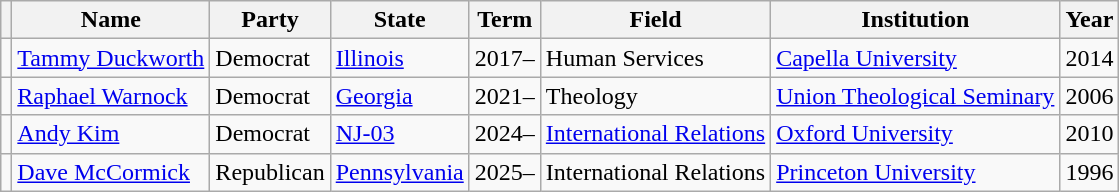<table class="wikitable sortable">
<tr>
<th></th>
<th>Name</th>
<th>Party</th>
<th>State</th>
<th>Term</th>
<th>Field</th>
<th>Institution</th>
<th>Year</th>
</tr>
<tr>
<td></td>
<td><a href='#'>Tammy Duckworth</a></td>
<td>Democrat</td>
<td><a href='#'>Illinois</a></td>
<td>2017–</td>
<td>Human Services</td>
<td><a href='#'>Capella University</a></td>
<td>2014</td>
</tr>
<tr>
<td></td>
<td><a href='#'>Raphael Warnock</a></td>
<td>Democrat</td>
<td><a href='#'>Georgia</a></td>
<td>2021–</td>
<td>Theology</td>
<td><a href='#'>Union Theological Seminary</a></td>
<td>2006</td>
</tr>
<tr>
<td></td>
<td><a href='#'>Andy Kim</a></td>
<td>Democrat</td>
<td><a href='#'>NJ-03</a></td>
<td>2024–</td>
<td><a href='#'>International Relations</a></td>
<td><a href='#'>Oxford University</a></td>
<td>2010</td>
</tr>
<tr>
<td></td>
<td><a href='#'>Dave McCormick</a></td>
<td>Republican</td>
<td><a href='#'>Pennsylvania</a></td>
<td>2025–</td>
<td>International Relations</td>
<td><a href='#'>Princeton University</a></td>
<td>1996</td>
</tr>
</table>
